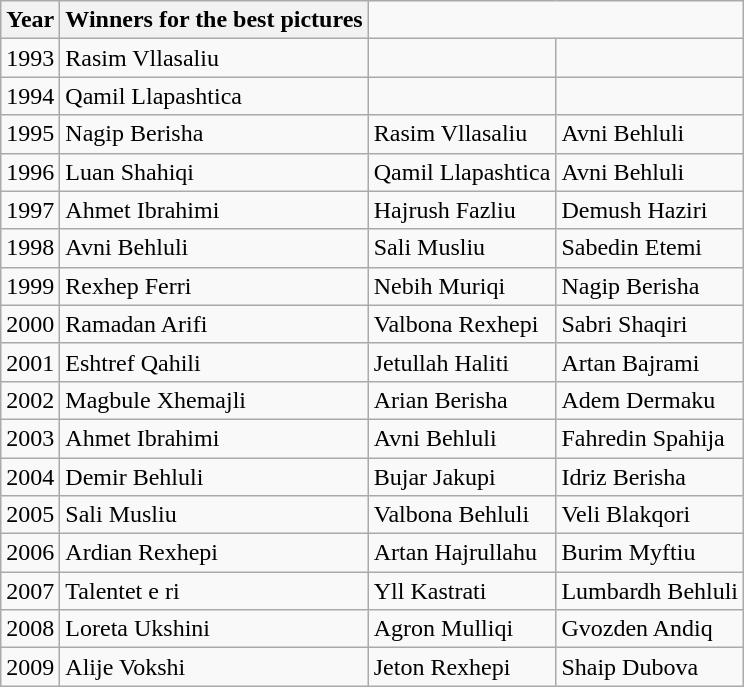<table class="wikitable">
<tr>
<th>Year</th>
<th>Winners for the best pictures</th>
</tr>
<tr>
<td>1993</td>
<td>Rasim Vllasaliu</td>
<td></td>
<td></td>
</tr>
<tr>
<td>1994</td>
<td>Qamil Llapashtica</td>
<td></td>
<td></td>
</tr>
<tr>
<td>1995</td>
<td>Nagip Berisha</td>
<td>Rasim Vllasaliu</td>
<td>Avni Behluli</td>
</tr>
<tr>
<td>1996</td>
<td>Luan Shahiqi</td>
<td>Qamil Llapashtica</td>
<td>Avni Behluli</td>
</tr>
<tr>
<td>1997</td>
<td>Ahmet Ibrahimi</td>
<td>Hajrush Fazliu</td>
<td>Demush Haziri</td>
</tr>
<tr>
<td>1998</td>
<td>Avni Behluli</td>
<td>Sali Musliu</td>
<td>Sabedin Etemi</td>
</tr>
<tr>
<td>1999</td>
<td>Rexhep Ferri</td>
<td>Nebih Muriqi</td>
<td>Nagip Berisha</td>
</tr>
<tr>
<td>2000</td>
<td>Ramadan Arifi</td>
<td>Valbona Rexhepi</td>
<td>Sabri Shaqiri</td>
</tr>
<tr>
<td>2001</td>
<td>Eshtref Qahili</td>
<td>Jetullah Haliti</td>
<td>Artan Bajrami</td>
</tr>
<tr>
<td>2002</td>
<td>Magbule Xhemajli</td>
<td>Arian Berisha</td>
<td>Adem Dermaku</td>
</tr>
<tr>
<td>2003</td>
<td>Ahmet Ibrahimi</td>
<td>Avni Behluli</td>
<td>Fahredin Spahija</td>
</tr>
<tr>
<td>2004</td>
<td>Demir Behluli</td>
<td>Bujar Jakupi</td>
<td>Idriz Berisha</td>
</tr>
<tr>
<td>2005</td>
<td>Sali Musliu</td>
<td>Valbona Behluli</td>
<td>Veli Blakqori</td>
</tr>
<tr>
<td>2006</td>
<td>Ardian Rexhepi</td>
<td>Artan Hajrullahu</td>
<td>Burim Myftiu</td>
</tr>
<tr>
<td>2007</td>
<td>Talentet e ri</td>
<td>Yll Kastrati</td>
<td>Lumbardh Behluli</td>
</tr>
<tr>
<td>2008</td>
<td>Loreta Ukshini</td>
<td>Agron Mulliqi</td>
<td>Gvozden Andiq</td>
</tr>
<tr>
<td>2009</td>
<td>Alije Vokshi</td>
<td>Jeton Rexhepi</td>
<td>Shaip Dubova</td>
</tr>
</table>
